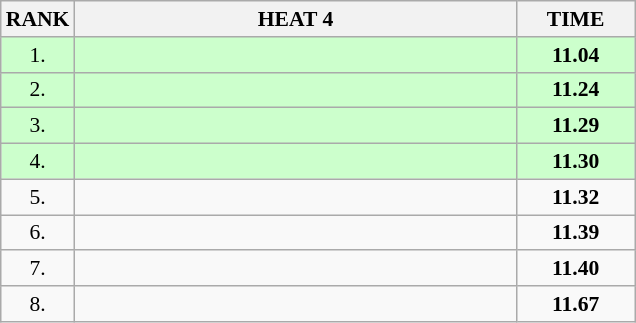<table class="wikitable" style="border-collapse: collapse; font-size: 90%;">
<tr>
<th>RANK</th>
<th style="width: 20em">HEAT 4</th>
<th style="width: 5em">TIME</th>
</tr>
<tr style="background:#ccffcc;">
<td align="center">1.</td>
<td></td>
<td align="center"><strong>11.04</strong></td>
</tr>
<tr style="background:#ccffcc;">
<td align="center">2.</td>
<td></td>
<td align="center"><strong>11.24</strong></td>
</tr>
<tr style="background:#ccffcc;">
<td align="center">3.</td>
<td></td>
<td align="center"><strong>11.29</strong></td>
</tr>
<tr style="background:#ccffcc;">
<td align="center">4.</td>
<td></td>
<td align="center"><strong>11.30</strong></td>
</tr>
<tr>
<td align="center">5.</td>
<td></td>
<td align="center"><strong>11.32</strong></td>
</tr>
<tr>
<td align="center">6.</td>
<td></td>
<td align="center"><strong>11.39</strong></td>
</tr>
<tr>
<td align="center">7.</td>
<td></td>
<td align="center"><strong>11.40</strong></td>
</tr>
<tr>
<td align="center">8.</td>
<td></td>
<td align="center"><strong>11.67</strong></td>
</tr>
</table>
